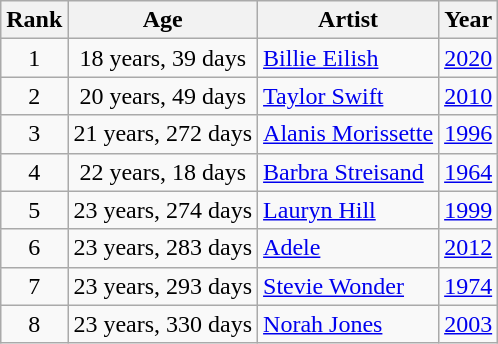<table class="wikitable" style="text-align: center; cellpadding: 2;">
<tr>
<th>Rank</th>
<th>Age</th>
<th>Artist</th>
<th>Year</th>
</tr>
<tr>
<td>1</td>
<td>18 years, 39 days</td>
<td style="text-align: left;"><a href='#'>Billie Eilish</a></td>
<td><a href='#'>2020</a></td>
</tr>
<tr>
<td>2</td>
<td>20 years, 49 days</td>
<td style="text-align: left;"><a href='#'>Taylor Swift</a></td>
<td><a href='#'>2010</a></td>
</tr>
<tr>
<td>3</td>
<td>21 years, 272 days</td>
<td style="text-align: left;"><a href='#'>Alanis Morissette</a></td>
<td><a href='#'>1996</a></td>
</tr>
<tr>
<td>4</td>
<td>22 years, 18 days</td>
<td style="text-align: left;"><a href='#'>Barbra Streisand</a></td>
<td><a href='#'>1964</a></td>
</tr>
<tr>
<td>5</td>
<td>23 years, 274 days</td>
<td style="text-align: left;"><a href='#'>Lauryn Hill</a></td>
<td><a href='#'>1999</a></td>
</tr>
<tr>
<td>6</td>
<td>23 years, 283 days</td>
<td style="text-align: left;"><a href='#'>Adele</a></td>
<td><a href='#'>2012</a></td>
</tr>
<tr>
<td>7</td>
<td>23 years, 293 days</td>
<td style="text-align: left;"><a href='#'>Stevie Wonder</a></td>
<td><a href='#'>1974</a></td>
</tr>
<tr>
<td>8</td>
<td>23 years, 330 days</td>
<td style="text-align: left;"><a href='#'>Norah Jones</a></td>
<td><a href='#'>2003</a></td>
</tr>
</table>
